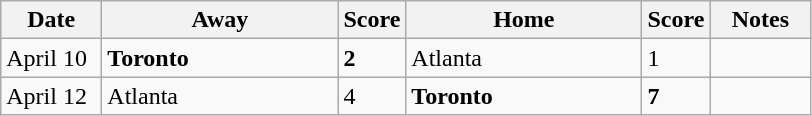<table class="wikitable">
<tr>
<th style="width:60px;">Date</th>
<th style="width:150px;">Away</th>
<th style="width:5px;">Score</th>
<th style="width:150px;">Home</th>
<th style="width:5px;">Score</th>
<th style="width:60px;">Notes</th>
</tr>
<tr>
<td>April 10</td>
<td><strong>Toronto </strong></td>
<td><strong>2</strong></td>
<td>Atlanta</td>
<td>1</td>
<td></td>
</tr>
<tr>
<td>April 12</td>
<td>Atlanta</td>
<td>4</td>
<td><strong>Toronto </strong></td>
<td><strong>7</strong></td>
<td></td>
</tr>
</table>
